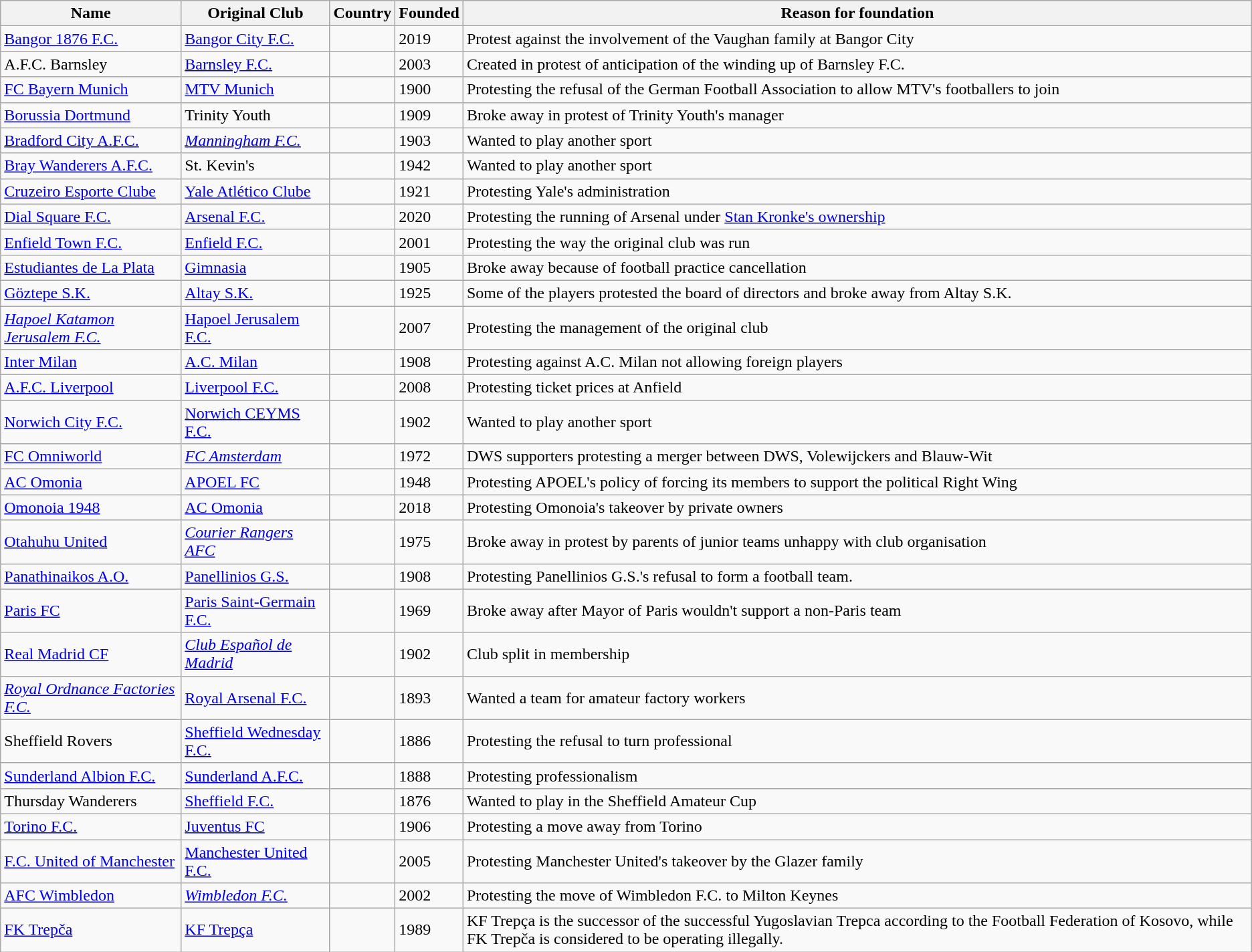<table class="sortable wikitable">
<tr>
<th>Name</th>
<th>Original Club</th>
<th>Country</th>
<th>Founded</th>
<th>Reason for foundation</th>
</tr>
<tr>
<td><a href='#'>Bangor 1876 F.C.</a></td>
<td><a href='#'>Bangor City F.C.</a></td>
<td></td>
<td>2019</td>
<td>Protest against the involvement of the Vaughan family at Bangor City</td>
</tr>
<tr>
<td>A.F.C. Barnsley</td>
<td><a href='#'>Barnsley F.C.</a></td>
<td></td>
<td>2003</td>
<td>Created in protest of anticipation of the winding up of Barnsley F.C.</td>
</tr>
<tr>
<td><a href='#'>FC Bayern Munich</a></td>
<td><a href='#'>MTV Munich</a></td>
<td></td>
<td>1900</td>
<td>Protesting the refusal of the German Football Association to allow MTV's footballers to join</td>
</tr>
<tr>
<td><a href='#'>Borussia Dortmund</a></td>
<td>Trinity Youth</td>
<td></td>
<td>1909</td>
<td>Broke away in protest of Trinity Youth's manager</td>
</tr>
<tr>
<td><a href='#'>Bradford City A.F.C.</a></td>
<td><em><a href='#'>Manningham F.C.</a></em></td>
<td></td>
<td>1903</td>
<td>Wanted to play another sport</td>
</tr>
<tr>
<td><a href='#'>Bray Wanderers A.F.C.</a></td>
<td>St. Kevin's</td>
<td></td>
<td>1942</td>
<td>Wanted to play another sport</td>
</tr>
<tr>
<td><a href='#'>Cruzeiro Esporte Clube</a></td>
<td><a href='#'>Yale Atlético Clube</a></td>
<td></td>
<td>1921</td>
<td>Protesting Yale's administration</td>
</tr>
<tr>
<td><a href='#'>Dial Square F.C.</a></td>
<td><a href='#'>Arsenal F.C.</a></td>
<td></td>
<td>2020</td>
<td>Protesting the running of Arsenal under <a href='#'>Stan Kronke's ownership</a></td>
</tr>
<tr>
<td><a href='#'>Enfield Town F.C.</a></td>
<td><a href='#'>Enfield F.C.</a></td>
<td></td>
<td>2001</td>
<td>Protesting the way the original club was run</td>
</tr>
<tr>
<td><a href='#'>Estudiantes de La Plata</a></td>
<td><a href='#'>Gimnasia</a></td>
<td></td>
<td>1905</td>
<td>Broke away because of football practice cancellation</td>
</tr>
<tr>
<td><a href='#'>Göztepe S.K.</a></td>
<td><a href='#'>Altay S.K.</a></td>
<td></td>
<td>1925</td>
<td>Some of the players protested the board of directors and broke away from Altay S.K.</td>
</tr>
<tr>
<td><em><a href='#'>Hapoel Katamon Jerusalem F.C.</a></em></td>
<td><a href='#'>Hapoel Jerusalem F.C.</a></td>
<td></td>
<td>2007</td>
<td>Protesting the management of the original club</td>
</tr>
<tr>
<td><a href='#'>Inter Milan</a></td>
<td><a href='#'>A.C. Milan</a></td>
<td></td>
<td>1908</td>
<td>Protesting against A.C. Milan not allowing foreign players</td>
</tr>
<tr>
<td><a href='#'>A.F.C. Liverpool</a></td>
<td><a href='#'>Liverpool F.C.</a></td>
<td></td>
<td>2008</td>
<td>Protesting ticket prices at Anfield</td>
</tr>
<tr>
<td><a href='#'>Norwich City F.C.</a></td>
<td><a href='#'>Norwich CEYMS F.C.</a></td>
<td></td>
<td>1902</td>
<td>Wanted to play another sport</td>
</tr>
<tr>
<td><a href='#'>FC Omniworld</a></td>
<td><em><a href='#'>FC Amsterdam</a></em></td>
<td></td>
<td>1972</td>
<td>DWS supporters protesting a merger between DWS, Volewijckers and Blauw-Wit</td>
</tr>
<tr>
<td><a href='#'>AC Omonia</a></td>
<td><a href='#'>APOEL FC</a></td>
<td></td>
<td>1948</td>
<td>Protesting APOEL's policy of forcing its members to support the political Right Wing</td>
</tr>
<tr>
<td><a href='#'>Omonoia 1948</a></td>
<td><a href='#'>AC Omonia</a></td>
<td></td>
<td>2018</td>
<td>Protesting Omonoia's takeover by private owners</td>
</tr>
<tr>
<td><a href='#'>Otahuhu United</a></td>
<td><em><a href='#'>Courier Rangers AFC</a></em></td>
<td></td>
<td>1975</td>
<td>Broke away in protest by parents of junior teams unhappy with club organisation</td>
</tr>
<tr>
<td><a href='#'>Panathinaikos A.O.</a></td>
<td><a href='#'>Panellinios G.S.</a></td>
<td></td>
<td>1908</td>
<td>Protesting Panellinios G.S.'s refusal to form a football team.</td>
</tr>
<tr>
<td><a href='#'>Paris FC</a></td>
<td><a href='#'>Paris Saint-Germain F.C.</a></td>
<td></td>
<td>1969</td>
<td>Broke away after Mayor of Paris wouldn't support a non-Paris team</td>
</tr>
<tr>
<td><a href='#'>Real Madrid CF</a></td>
<td><em><a href='#'>Club Español de Madrid</a></em></td>
<td></td>
<td>1902</td>
<td>Club split in membership</td>
</tr>
<tr>
<td><em><a href='#'>Royal Ordnance Factories F.C.</a></em></td>
<td><a href='#'>Royal Arsenal F.C.</a></td>
<td></td>
<td>1893</td>
<td>Wanted a team for amateur factory workers</td>
</tr>
<tr>
<td>Sheffield Rovers</td>
<td><a href='#'>Sheffield Wednesday F.C.</a></td>
<td></td>
<td>1886</td>
<td>Protesting the refusal to turn professional</td>
</tr>
<tr>
<td><a href='#'>Sunderland Albion F.C.</a></td>
<td><a href='#'>Sunderland A.F.C.</a></td>
<td></td>
<td>1888</td>
<td>Protesting professionalism</td>
</tr>
<tr>
<td>Thursday Wanderers</td>
<td><a href='#'>Sheffield F.C.</a></td>
<td></td>
<td>1876</td>
<td>Wanted to play in the Sheffield Amateur Cup</td>
</tr>
<tr>
<td><a href='#'>Torino F.C.</a></td>
<td><a href='#'>Juventus FC</a></td>
<td></td>
<td>1906</td>
<td>Protesting a move away from Torino</td>
</tr>
<tr>
<td><a href='#'>F.C. United of Manchester</a></td>
<td><a href='#'>Manchester United F.C.</a></td>
<td></td>
<td>2005</td>
<td>Protesting Manchester United's takeover by the Glazer family</td>
</tr>
<tr>
<td><a href='#'>AFC Wimbledon</a></td>
<td><em><a href='#'>Wimbledon F.C.</a></em></td>
<td></td>
<td>2002</td>
<td>Protesting the move of Wimbledon F.C. to Milton Keynes</td>
</tr>
<tr>
<td><a href='#'>FK Trepča</a></td>
<td><a href='#'>KF Trepça</a></td>
<td></td>
<td>1989</td>
<td>KF Trepça is the successor of the successful Yugoslavian Trepca according to the Football Federation of Kosovo, while FK Trepča is considered to be operating illegally.</td>
</tr>
</table>
